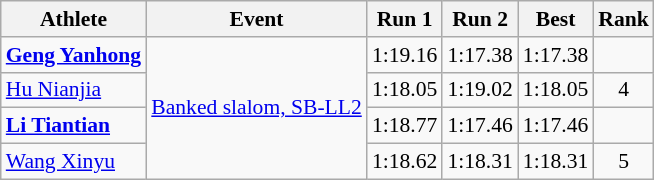<table class=wikitable style=font-size:90%;text-align:center>
<tr>
<th>Athlete</th>
<th>Event</th>
<th>Run 1</th>
<th>Run 2</th>
<th>Best</th>
<th>Rank</th>
</tr>
<tr>
<td align=left><strong><a href='#'>Geng Yanhong</a></strong></td>
<td align=left rowspan=4><a href='#'>Banked slalom, SB-LL2</a></td>
<td>1:19.16</td>
<td>1:17.38</td>
<td>1:17.38</td>
<td></td>
</tr>
<tr>
<td align=left><a href='#'>Hu Nianjia</a></td>
<td>1:18.05</td>
<td>1:19.02</td>
<td>1:18.05</td>
<td>4</td>
</tr>
<tr>
<td align=left><strong><a href='#'>Li Tiantian</a></strong></td>
<td>1:18.77</td>
<td>1:17.46</td>
<td>1:17.46</td>
<td></td>
</tr>
<tr>
<td align=left><a href='#'>Wang Xinyu</a></td>
<td>1:18.62</td>
<td>1:18.31</td>
<td>1:18.31</td>
<td>5</td>
</tr>
</table>
